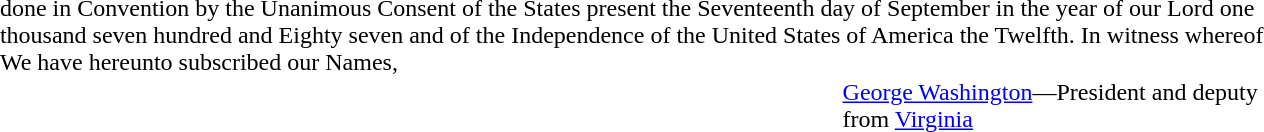<table class="floatleft" border="0" cellpadding="0" style="width:72%">
<tr>
<td style="padding-left: 5%">done in Convention by the Unanimous Consent of the States present the Seventeenth day of September in the year of our Lord one thousand seven hundred and Eighty seven and of the Independence of the United States of America the Twelfth. In witness whereof We have hereunto subscribed our Names,</td>
</tr>
<tr>
<td style="padding-left: 67%"><a href='#'>George Washington</a>—President and deputy from <a href='#'>Virginia</a></td>
</tr>
</table>
